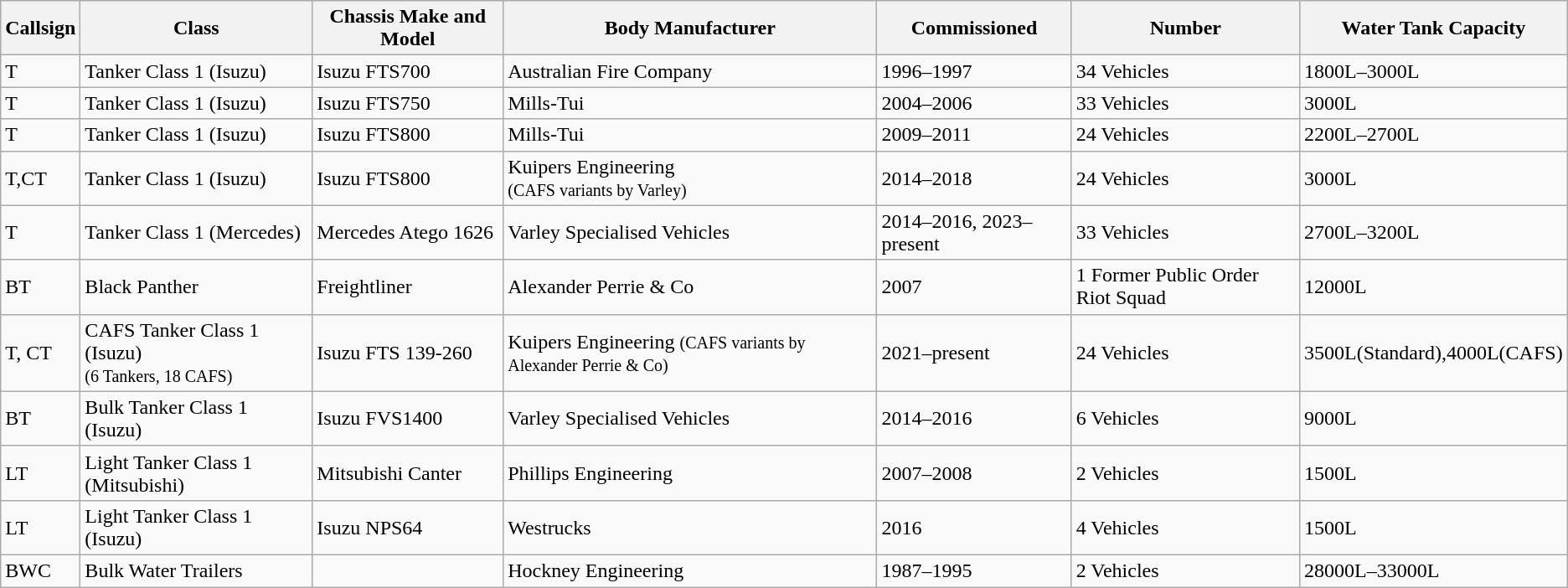<table class="wikitable">
<tr>
<th>Callsign</th>
<th>Class</th>
<th>Chassis Make and Model</th>
<th>Body Manufacturer</th>
<th>Commissioned</th>
<th>Number</th>
<th>Water Tank Capacity</th>
</tr>
<tr>
<td>T</td>
<td>Tanker Class 1 (Isuzu)</td>
<td>Isuzu FTS700</td>
<td>Australian Fire Company</td>
<td>1996–1997</td>
<td>34 Vehicles</td>
<td>1800L–3000L</td>
</tr>
<tr>
<td>T</td>
<td>Tanker Class 1 (Isuzu)</td>
<td>Isuzu FTS750</td>
<td>Mills-Tui</td>
<td>2004–2006</td>
<td>33 Vehicles</td>
<td>3000L</td>
</tr>
<tr>
<td>T</td>
<td>Tanker Class 1 (Isuzu)</td>
<td>Isuzu FTS800</td>
<td>Mills-Tui</td>
<td>2009–2011</td>
<td>24 Vehicles</td>
<td>2200L–2700L</td>
</tr>
<tr>
<td>T,CT</td>
<td>Tanker Class 1 (Isuzu)</td>
<td>Isuzu FTS800</td>
<td>Kuipers Engineering<br><small>(CAFS variants by Varley)</small></td>
<td>2014–2018</td>
<td>24 Vehicles</td>
<td>3000L</td>
</tr>
<tr>
<td>T</td>
<td>Tanker Class 1 (Mercedes)</td>
<td>Mercedes Atego 1626</td>
<td>Varley Specialised Vehicles</td>
<td>2014–2016, 2023–present</td>
<td>33 Vehicles</td>
<td>2700L–3200L</td>
</tr>
<tr>
<td>BT</td>
<td>Black Panther</td>
<td>Freightliner</td>
<td>Alexander Perrie & Co</td>
<td>2007</td>
<td>1 Former Public Order Riot Squad</td>
<td>12000L</td>
</tr>
<tr>
<td>T, CT</td>
<td>CAFS Tanker Class 1 (Isuzu)<br><small>(6 Tankers, 18 CAFS)</small></td>
<td>Isuzu FTS 139-260</td>
<td>Kuipers Engineering <small>(CAFS variants by Alexander Perrie & Co)</small></td>
<td>2021–present</td>
<td>24 Vehicles</td>
<td>3500L(Standard),4000L(CAFS)</td>
</tr>
<tr>
<td>BT</td>
<td>Bulk Tanker Class 1 (Isuzu)</td>
<td>Isuzu FVS1400</td>
<td>Varley Specialised Vehicles</td>
<td>2014–2016</td>
<td>6 Vehicles</td>
<td>9000L</td>
</tr>
<tr>
<td>LT</td>
<td>Light Tanker Class 1 (Mitsubishi)</td>
<td>Mitsubishi Canter</td>
<td>Phillips Engineering</td>
<td>2007–2008</td>
<td>2 Vehicles</td>
<td>1500L</td>
</tr>
<tr>
<td>LT</td>
<td>Light Tanker Class 1 (Isuzu)</td>
<td>Isuzu NPS64</td>
<td>Westrucks</td>
<td>2016</td>
<td>4 Vehicles</td>
<td>1500L</td>
</tr>
<tr>
<td>BWC</td>
<td>Bulk Water Trailers</td>
<td></td>
<td>Hockney Engineering</td>
<td>1987–1995</td>
<td>2 Vehicles</td>
<td>28000L–33000L</td>
</tr>
</table>
